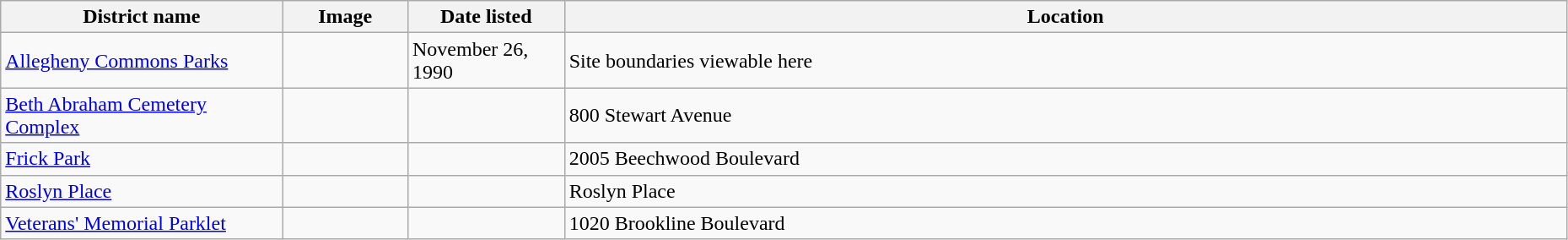<table class="wikitable sortable" style="width:98%">
<tr>
<th style="width:18%;"><strong>District name</strong></th>
<th style="width:8%;" class="unsortable"><strong>Image</strong></th>
<th style="width:10%;"><strong>Date listed</strong></th>
<th><strong>Location</strong></th>
</tr>
<tr>
<td><a href='#'>Allegheny Commons Parks</a></td>
<td></td>
<td>November 26, 1990</td>
<td>Site boundaries viewable here </td>
</tr>
<tr>
<td><a href='#'>Beth Abraham Cemetery Complex</a></td>
<td></td>
<td></td>
<td>800 Stewart Avenue</td>
</tr>
<tr>
<td><a href='#'>Frick Park</a></td>
<td></td>
<td></td>
<td>2005 Beechwood Boulevard</td>
</tr>
<tr>
<td><a href='#'>Roslyn Place</a></td>
<td></td>
<td></td>
<td>Roslyn Place</td>
</tr>
<tr>
<td><a href='#'>Veterans' Memorial Parklet</a></td>
<td></td>
<td></td>
<td>1020 Brookline Boulevard</td>
</tr>
</table>
